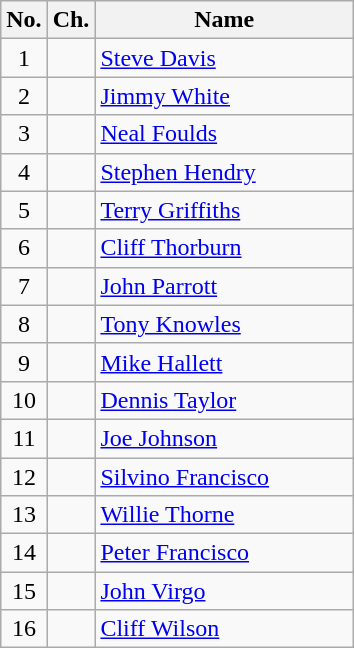<table class="wikitable" style="text-align: center;">
<tr>
<th>No.</th>
<th>Ch.</th>
<th width=165>Name</th>
</tr>
<tr>
<td>1</td>
<td></td>
<td style="text-align:left;"> <a href='#'>Steve Davis</a></td>
</tr>
<tr>
<td>2</td>
<td></td>
<td style="text-align:left;"> <a href='#'>Jimmy White</a></td>
</tr>
<tr>
<td>3</td>
<td></td>
<td style="text-align:left;"> <a href='#'>Neal Foulds</a></td>
</tr>
<tr>
<td>4</td>
<td></td>
<td style="text-align:left;"> <a href='#'>Stephen Hendry</a></td>
</tr>
<tr>
<td>5</td>
<td></td>
<td style="text-align:left;"> <a href='#'>Terry Griffiths</a></td>
</tr>
<tr>
<td>6</td>
<td></td>
<td style="text-align:left;"> <a href='#'>Cliff Thorburn</a></td>
</tr>
<tr>
<td>7</td>
<td></td>
<td style="text-align:left;"> <a href='#'>John Parrott</a></td>
</tr>
<tr>
<td>8</td>
<td></td>
<td style="text-align:left;"> <a href='#'>Tony Knowles</a></td>
</tr>
<tr>
<td>9</td>
<td></td>
<td style="text-align:left;"> <a href='#'>Mike Hallett</a></td>
</tr>
<tr>
<td>10</td>
<td></td>
<td style="text-align:left;"> <a href='#'>Dennis Taylor</a></td>
</tr>
<tr>
<td>11</td>
<td></td>
<td style="text-align:left;"> <a href='#'>Joe Johnson</a></td>
</tr>
<tr>
<td>12</td>
<td></td>
<td style="text-align:left;"> <a href='#'>Silvino Francisco</a></td>
</tr>
<tr>
<td>13</td>
<td></td>
<td style="text-align:left;"> <a href='#'>Willie Thorne</a></td>
</tr>
<tr>
<td>14</td>
<td></td>
<td style="text-align:left;"> <a href='#'>Peter Francisco</a></td>
</tr>
<tr>
<td>15</td>
<td></td>
<td style="text-align:left;"> <a href='#'>John Virgo</a></td>
</tr>
<tr>
<td>16</td>
<td></td>
<td style="text-align:left;"> <a href='#'>Cliff Wilson</a></td>
</tr>
</table>
